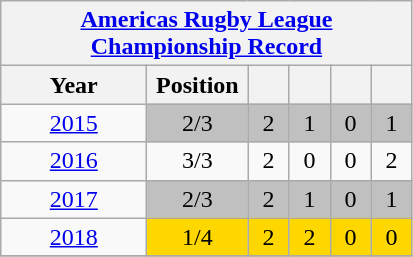<table class="wikitable" style="text-align: center;">
<tr>
<th colspan=7><a href='#'>Americas Rugby League Championship Record</a></th>
</tr>
<tr>
<th style="width:90px;">Year</th>
<th style="width:60px;">Position</th>
<th style="width:20px;"></th>
<th style="width:20px;"></th>
<th style="width:20px;"></th>
<th style="width:20px;"></th>
</tr>
<tr>
<td> <a href='#'>2015</a></td>
<td style="background:silver">2/3</td>
<td style="background:silver">2</td>
<td style="background:silver">1</td>
<td style="background:silver">0</td>
<td style="background:silver">1</td>
</tr>
<tr>
<td>  <a href='#'>2016</a></td>
<td style="background:bronze">3/3</td>
<td style="background:bronze">2</td>
<td style="background:bronze">0</td>
<td style="background:bronze">0</td>
<td style="background:bronze">2</td>
</tr>
<tr>
<td>  <a href='#'>2017</a></td>
<td style="background:silver">2/3</td>
<td style="background:silver">2</td>
<td style="background:silver">1</td>
<td style="background:silver">0</td>
<td style="background:silver">1</td>
</tr>
<tr>
<td> <a href='#'>2018</a></td>
<td style="background:gold">1/4</td>
<td style="background:gold">2</td>
<td style="background:gold">2</td>
<td style="background:gold">0</td>
<td style="background:gold">0</td>
</tr>
<tr>
</tr>
</table>
